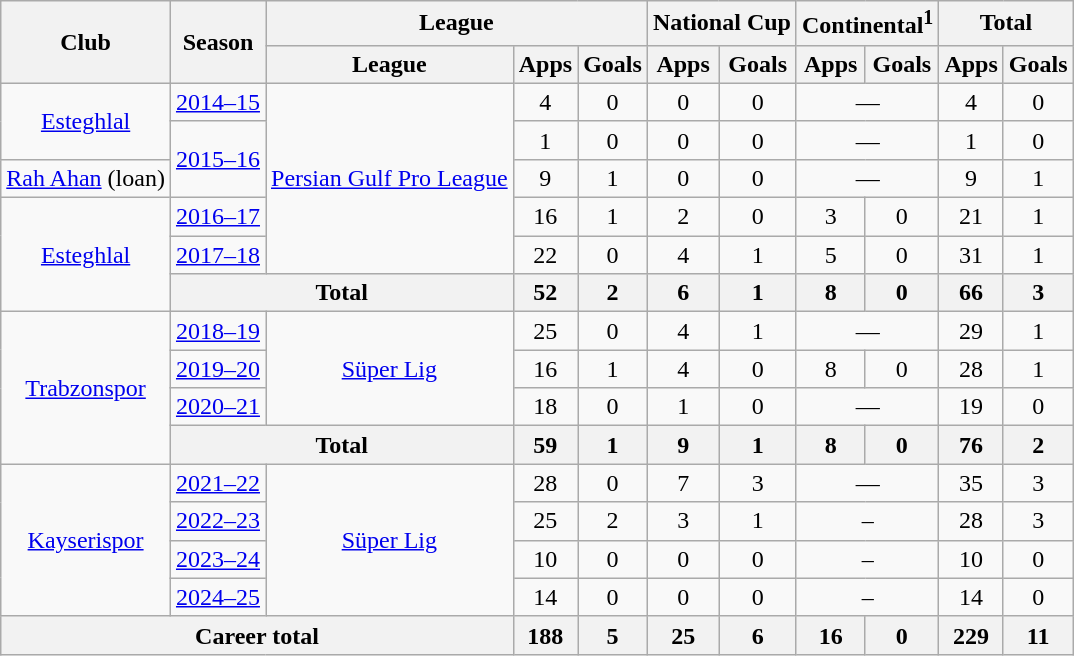<table class="wikitable" style="text-align: center;">
<tr>
<th rowspan=2>Club</th>
<th rowspan=2>Season</th>
<th colspan=3>League</th>
<th colspan="2">National Cup</th>
<th colspan="2">Continental<sup>1</sup></th>
<th colspan=2>Total</th>
</tr>
<tr>
<th>League</th>
<th>Apps</th>
<th>Goals</th>
<th>Apps</th>
<th>Goals</th>
<th>Apps</th>
<th>Goals</th>
<th>Apps</th>
<th>Goals</th>
</tr>
<tr>
<td rowspan="2"><a href='#'>Esteghlal</a></td>
<td><a href='#'>2014–15</a></td>
<td rowspan="5"><a href='#'>Persian Gulf Pro League</a></td>
<td>4</td>
<td>0</td>
<td>0</td>
<td>0</td>
<td colspan="2">—</td>
<td>4</td>
<td>0</td>
</tr>
<tr>
<td rowspan="2"><a href='#'>2015–16</a></td>
<td>1</td>
<td>0</td>
<td>0</td>
<td>0</td>
<td colspan="2">—</td>
<td>1</td>
<td>0</td>
</tr>
<tr>
<td><a href='#'>Rah Ahan</a> (loan)</td>
<td>9</td>
<td>1</td>
<td>0</td>
<td>0</td>
<td colspan="2">—</td>
<td>9</td>
<td>1</td>
</tr>
<tr>
<td rowspan="3"><a href='#'>Esteghlal</a></td>
<td><a href='#'>2016–17</a></td>
<td>16</td>
<td>1</td>
<td>2</td>
<td>0</td>
<td>3</td>
<td>0</td>
<td>21</td>
<td>1</td>
</tr>
<tr>
<td><a href='#'>2017–18</a></td>
<td>22</td>
<td>0</td>
<td>4</td>
<td>1</td>
<td>5</td>
<td>0</td>
<td>31</td>
<td>1</td>
</tr>
<tr>
<th colspan=2>Total</th>
<th>52</th>
<th>2</th>
<th>6</th>
<th>1</th>
<th>8</th>
<th>0</th>
<th>66</th>
<th>3</th>
</tr>
<tr>
<td rowspan="4"><a href='#'>Trabzonspor</a></td>
<td><a href='#'>2018–19</a></td>
<td rowspan="3"><a href='#'>Süper Lig</a></td>
<td>25</td>
<td>0</td>
<td>4</td>
<td>1</td>
<td colspan="2">—</td>
<td>29</td>
<td>1</td>
</tr>
<tr>
<td><a href='#'>2019–20</a></td>
<td>16</td>
<td>1</td>
<td>4</td>
<td>0</td>
<td>8</td>
<td>0</td>
<td>28</td>
<td>1</td>
</tr>
<tr>
<td><a href='#'>2020–21</a></td>
<td>18</td>
<td>0</td>
<td>1</td>
<td>0</td>
<td colspan="2">—</td>
<td>19</td>
<td>0</td>
</tr>
<tr>
<th colspan=2>Total</th>
<th>59</th>
<th>1</th>
<th>9</th>
<th>1</th>
<th>8</th>
<th>0</th>
<th>76</th>
<th>2</th>
</tr>
<tr>
<td rowspan="4"><a href='#'>Kayserispor</a></td>
<td><a href='#'>2021–22</a></td>
<td rowspan="4"><a href='#'>Süper Lig</a></td>
<td>28</td>
<td>0</td>
<td>7</td>
<td>3</td>
<td colspan="2">—</td>
<td>35</td>
<td>3</td>
</tr>
<tr>
<td><a href='#'>2022–23</a></td>
<td>25</td>
<td>2</td>
<td>3</td>
<td>1</td>
<td colspan="2">–</td>
<td>28</td>
<td>3</td>
</tr>
<tr>
<td><a href='#'>2023–24</a></td>
<td>10</td>
<td>0</td>
<td>0</td>
<td>0</td>
<td colspan="2">–</td>
<td>10</td>
<td>0</td>
</tr>
<tr>
<td><a href='#'>2024–25</a></td>
<td>14</td>
<td>0</td>
<td>0</td>
<td>0</td>
<td colspan="2">–</td>
<td>14</td>
<td>0</td>
</tr>
<tr>
<th colspan="3">Career total</th>
<th>188</th>
<th>5</th>
<th>25</th>
<th>6</th>
<th>16</th>
<th>0</th>
<th>229</th>
<th>11</th>
</tr>
</table>
